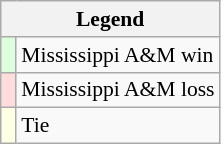<table class="wikitable" style="font-size:90%">
<tr>
<th colspan="2">Legend</th>
</tr>
<tr>
<td bgcolor="#DDFFDD"> </td>
<td>Mississippi A&M win</td>
</tr>
<tr>
<td bgcolor="#FFDDDD"> </td>
<td>Mississippi A&M loss</td>
</tr>
<tr>
<td bgcolor="#FFFFE6"> </td>
<td>Tie</td>
</tr>
</table>
